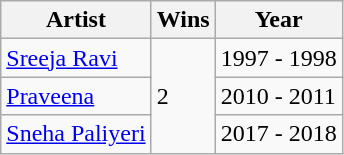<table class="wikitable sortable">
<tr>
<th>Artist</th>
<th>Wins</th>
<th>Year</th>
</tr>
<tr>
<td><a href='#'>Sreeja Ravi</a></td>
<td rowspan='3'>2</td>
<td>1997 - 1998</td>
</tr>
<tr>
<td><a href='#'>Praveena</a></td>
<td>2010 - 2011</td>
</tr>
<tr>
<td><a href='#'>Sneha Paliyeri</a></td>
<td>2017 - 2018</td>
</tr>
</table>
